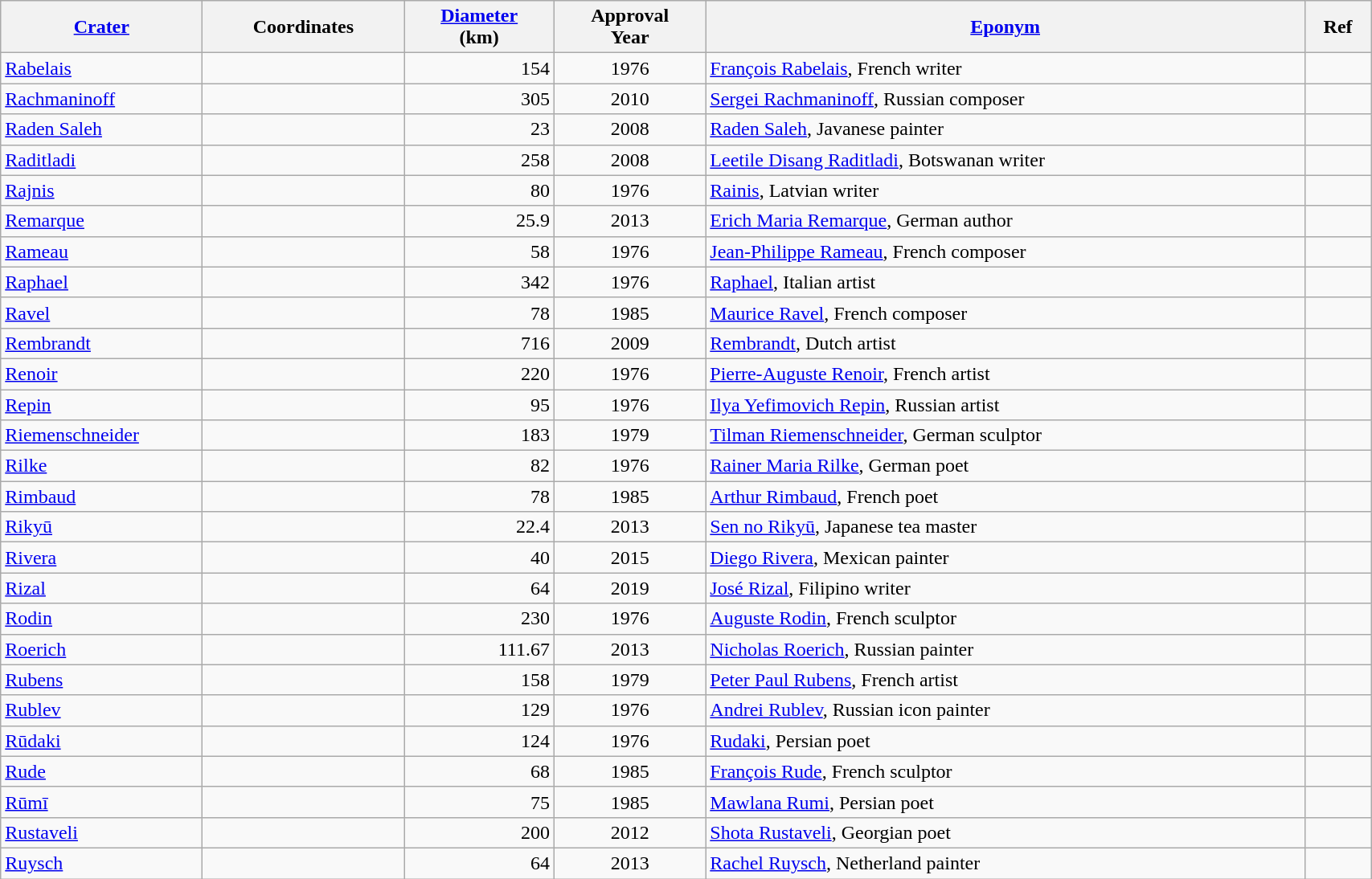<table class="wikitable sortable" style="min-width: 90%">
<tr>
<th style="width:10em"><a href='#'>Crater</a></th>
<th style="width:10em">Coordinates</th>
<th><a href='#'>Diameter</a><br>(km)</th>
<th>Approval<br>Year</th>
<th class="unsortable"><a href='#'>Eponym</a></th>
<th class="unsortable">Ref</th>
</tr>
<tr id="Rabelais">
<td><a href='#'>Rabelais</a></td>
<td></td>
<td align=right>154</td>
<td align=center>1976</td>
<td><a href='#'>François Rabelais</a>, French writer</td>
<td></td>
</tr>
<tr id="Rachmaninoff">
<td><a href='#'>Rachmaninoff</a></td>
<td></td>
<td align=right>305</td>
<td align=center>2010</td>
<td><a href='#'>Sergei Rachmaninoff</a>, Russian composer</td>
<td></td>
</tr>
<tr id="Raden Saleh">
<td><a href='#'>Raden Saleh</a></td>
<td></td>
<td align=right>23</td>
<td align=center>2008</td>
<td><a href='#'>Raden Saleh</a>, Javanese painter</td>
<td></td>
</tr>
<tr id="Raditladi">
<td><a href='#'>Raditladi</a></td>
<td></td>
<td align=right>258</td>
<td align=center>2008</td>
<td><a href='#'>Leetile Disang Raditladi</a>, Botswanan writer</td>
<td></td>
</tr>
<tr id="Rajnis">
<td><a href='#'>Rajnis</a></td>
<td></td>
<td align=right>80</td>
<td align=center>1976</td>
<td><a href='#'>Rainis</a>, Latvian writer</td>
<td></td>
</tr>
<tr id="Remarque">
<td><a href='#'>Remarque</a></td>
<td></td>
<td align=right>25.9</td>
<td align=center>2013</td>
<td><a href='#'>Erich Maria Remarque</a>, German author</td>
<td></td>
</tr>
<tr id="Rameau">
<td><a href='#'>Rameau</a></td>
<td></td>
<td align=right>58</td>
<td align=center>1976</td>
<td><a href='#'>Jean-Philippe Rameau</a>, French composer</td>
<td></td>
</tr>
<tr id="Raphael">
<td><a href='#'>Raphael</a></td>
<td></td>
<td align=right>342</td>
<td align=center>1976</td>
<td><a href='#'>Raphael</a>, Italian artist</td>
<td></td>
</tr>
<tr id="Ravel">
<td><a href='#'>Ravel</a></td>
<td></td>
<td align=right>78</td>
<td align=center>1985</td>
<td><a href='#'>Maurice Ravel</a>, French composer</td>
<td></td>
</tr>
<tr id="Rembrandt">
<td><a href='#'>Rembrandt</a></td>
<td></td>
<td align=right>716</td>
<td align=center>2009</td>
<td><a href='#'>Rembrandt</a>, Dutch artist</td>
<td></td>
</tr>
<tr id="Renoir">
<td><a href='#'>Renoir</a></td>
<td></td>
<td align=right>220</td>
<td align=center>1976</td>
<td><a href='#'>Pierre-Auguste Renoir</a>, French artist</td>
<td></td>
</tr>
<tr id="Repin">
<td><a href='#'>Repin</a></td>
<td></td>
<td align=right>95</td>
<td align=center>1976</td>
<td><a href='#'>Ilya Yefimovich Repin</a>, Russian artist</td>
<td></td>
</tr>
<tr id="Riemenschneider">
<td><a href='#'>Riemenschneider</a></td>
<td></td>
<td align=right>183</td>
<td align=center>1979</td>
<td><a href='#'>Tilman Riemenschneider</a>, German sculptor</td>
<td></td>
</tr>
<tr id="Rilke">
<td><a href='#'>Rilke</a></td>
<td></td>
<td align=right>82</td>
<td align=center>1976</td>
<td><a href='#'>Rainer Maria Rilke</a>, German poet</td>
<td></td>
</tr>
<tr id="Rimbaud">
<td><a href='#'>Rimbaud</a></td>
<td></td>
<td align=right>78</td>
<td align=center>1985</td>
<td><a href='#'>Arthur Rimbaud</a>, French poet</td>
<td></td>
</tr>
<tr id="Rikyū">
<td><a href='#'>Rikyū</a></td>
<td></td>
<td align=right>22.4</td>
<td align=center>2013</td>
<td><a href='#'>Sen no Rikyū</a>, Japanese tea master</td>
<td></td>
</tr>
<tr id="Rivera">
<td><a href='#'>Rivera</a></td>
<td></td>
<td align=right>40</td>
<td align=center>2015</td>
<td><a href='#'>Diego Rivera</a>, Mexican painter</td>
<td></td>
</tr>
<tr id="Rizal">
<td><a href='#'>Rizal</a></td>
<td></td>
<td align=right>64</td>
<td align=center>2019</td>
<td><a href='#'>José Rizal</a>, Filipino writer</td>
<td></td>
</tr>
<tr id="Rodin">
<td><a href='#'>Rodin</a></td>
<td></td>
<td align=right>230</td>
<td align=center>1976</td>
<td><a href='#'>Auguste Rodin</a>, French sculptor</td>
<td></td>
</tr>
<tr id="Roerich">
<td><a href='#'>Roerich</a></td>
<td></td>
<td align=right>111.67</td>
<td align=center>2013</td>
<td><a href='#'>Nicholas Roerich</a>, Russian painter</td>
<td></td>
</tr>
<tr id="Rubens">
<td><a href='#'>Rubens</a></td>
<td></td>
<td align=right>158</td>
<td align=center>1979</td>
<td><a href='#'>Peter Paul Rubens</a>, French artist</td>
<td></td>
</tr>
<tr id="Rublev">
<td><a href='#'>Rublev</a></td>
<td></td>
<td align=right>129</td>
<td align=center>1976</td>
<td><a href='#'>Andrei Rublev</a>, Russian icon painter</td>
<td></td>
</tr>
<tr id="Rūdaki">
<td><a href='#'>Rūdaki</a></td>
<td></td>
<td align=right>124</td>
<td align=center>1976</td>
<td><a href='#'>Rudaki</a>, Persian poet</td>
<td></td>
</tr>
<tr id="Rude">
<td><a href='#'>Rude</a></td>
<td></td>
<td align=right>68</td>
<td align=center>1985</td>
<td><a href='#'>François Rude</a>, French sculptor</td>
<td></td>
</tr>
<tr id="Rūmī">
<td><a href='#'>Rūmī</a></td>
<td></td>
<td align=right>75</td>
<td align=center>1985</td>
<td><a href='#'>Mawlana Rumi</a>, Persian poet</td>
<td></td>
</tr>
<tr id="Rustaveli">
<td><a href='#'>Rustaveli</a></td>
<td></td>
<td align=right>200</td>
<td align=center>2012</td>
<td><a href='#'>Shota Rustaveli</a>, Georgian poet</td>
<td></td>
</tr>
<tr id="Ruysch">
<td><a href='#'>Ruysch</a></td>
<td></td>
<td align=right>64</td>
<td align=center>2013</td>
<td><a href='#'>Rachel Ruysch</a>, Netherland painter</td>
<td></td>
</tr>
</table>
